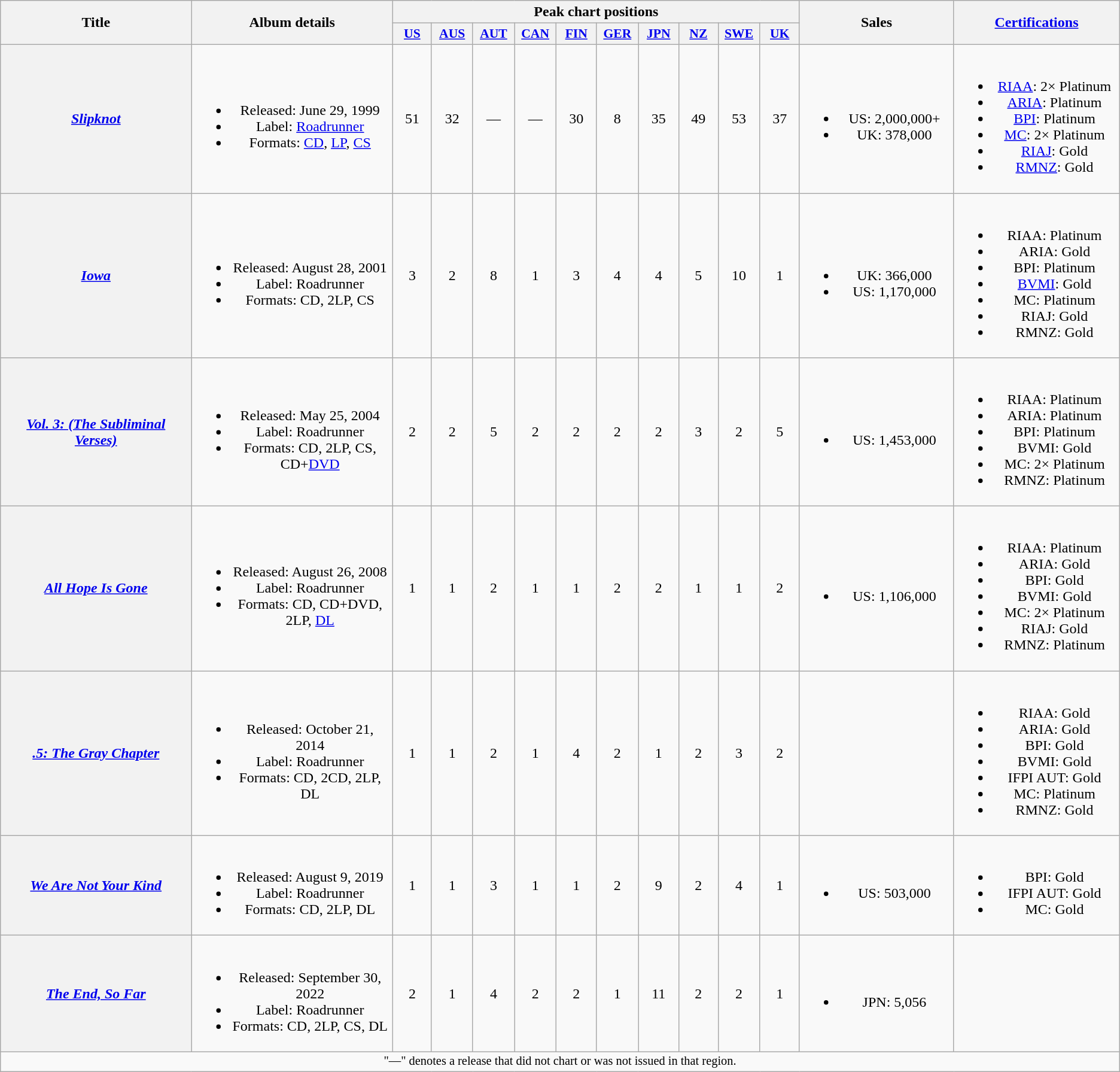<table class="wikitable plainrowheaders" style="text-align:center;">
<tr>
<th scope="col" rowspan="2" style="width:16em;">Title</th>
<th scope="col" rowspan="2" style="width:16em;">Album details</th>
<th scope="col" colspan="10">Peak chart positions</th>
<th scope="col" rowspan="2" style="width:11.5em;">Sales</th>
<th scope="col" rowspan="2" style="width:13em;"><a href='#'>Certifications</a></th>
</tr>
<tr>
<th scope="col" style="width:3em;font-size:90%;"><a href='#'>US</a><br></th>
<th scope="col" style="width:3em;font-size:90%;"><a href='#'>AUS</a><br></th>
<th scope="col" style="width:3em;font-size:90%;"><a href='#'>AUT</a><br></th>
<th scope="col" style="width:3em;font-size:90%;"><a href='#'>CAN</a><br></th>
<th scope="col" style="width:3em;font-size:90%;"><a href='#'>FIN</a><br></th>
<th scope="col" style="width:3em;font-size:90%;"><a href='#'>GER</a><br></th>
<th scope="col" style="width:3em;font-size:90%;"><a href='#'>JPN</a><br></th>
<th scope="col" style="width:3em;font-size:90%;"><a href='#'>NZ</a><br></th>
<th scope="col" style="width:3em;font-size:90%;"><a href='#'>SWE</a><br></th>
<th scope="col" style="width:3em;font-size:90%;"><a href='#'>UK</a><br></th>
</tr>
<tr>
<th scope="row"><em><a href='#'>Slipknot</a></em></th>
<td><br><ul><li>Released: June 29, 1999</li><li>Label: <a href='#'>Roadrunner</a></li><li>Formats: <a href='#'>CD</a>, <a href='#'>LP</a>, <a href='#'>CS</a></li></ul></td>
<td>51</td>
<td>32</td>
<td>—</td>
<td>—</td>
<td>30</td>
<td>8</td>
<td>35</td>
<td>49</td>
<td>53</td>
<td>37</td>
<td><br><ul><li>US: 2,000,000+</li><li>UK: 378,000</li></ul></td>
<td><br><ul><li><a href='#'>RIAA</a>: 2× Platinum</li><li><a href='#'>ARIA</a>: Platinum</li><li><a href='#'>BPI</a>: Platinum</li><li><a href='#'>MC</a>: 2× Platinum</li><li><a href='#'>RIAJ</a>: Gold</li><li><a href='#'>RMNZ</a>: Gold</li></ul></td>
</tr>
<tr>
<th scope="row"><em><a href='#'>Iowa</a></em></th>
<td><br><ul><li>Released: August 28, 2001</li><li>Label: Roadrunner</li><li>Formats: CD, 2LP, CS</li></ul></td>
<td>3</td>
<td>2</td>
<td>8</td>
<td>1</td>
<td>3</td>
<td>4</td>
<td>4</td>
<td>5</td>
<td>10</td>
<td>1</td>
<td><br><ul><li>UK: 366,000</li><li>US: 1,170,000</li></ul></td>
<td><br><ul><li>RIAA: Platinum</li><li>ARIA: Gold</li><li>BPI: Platinum</li><li><a href='#'>BVMI</a>: Gold</li><li>MC: Platinum</li><li>RIAJ: Gold</li><li>RMNZ: Gold</li></ul></td>
</tr>
<tr>
<th scope="row"><em><a href='#'>Vol. 3: (The Subliminal Verses)</a></em></th>
<td><br><ul><li>Released: May 25, 2004</li><li>Label: Roadrunner</li><li>Formats: CD, 2LP, CS, CD+<a href='#'>DVD</a></li></ul></td>
<td>2</td>
<td>2</td>
<td>5</td>
<td>2</td>
<td>2</td>
<td>2</td>
<td>2</td>
<td>3</td>
<td>2</td>
<td>5</td>
<td><br><ul><li>US: 1,453,000</li></ul></td>
<td><br><ul><li>RIAA: Platinum</li><li>ARIA: Platinum</li><li>BPI: Platinum</li><li>BVMI: Gold</li><li>MC: 2× Platinum</li><li>RMNZ: Platinum</li></ul></td>
</tr>
<tr>
<th scope="row"><em><a href='#'>All Hope Is Gone</a></em></th>
<td><br><ul><li>Released: August 26, 2008</li><li>Label: Roadrunner</li><li>Formats: CD, CD+DVD, 2LP, <a href='#'>DL</a></li></ul></td>
<td>1</td>
<td>1</td>
<td>2</td>
<td>1</td>
<td>1</td>
<td>2</td>
<td>2</td>
<td>1</td>
<td>1</td>
<td>2</td>
<td><br><ul><li>US: 1,106,000</li></ul></td>
<td><br><ul><li>RIAA: Platinum</li><li>ARIA: Gold</li><li>BPI: Gold</li><li>BVMI: Gold</li><li>MC: 2× Platinum</li><li>RIAJ: Gold</li><li>RMNZ: Platinum</li></ul></td>
</tr>
<tr>
<th scope="row"><em><a href='#'>.5: The Gray Chapter</a></em></th>
<td><br><ul><li>Released: October 21, 2014</li><li>Label: Roadrunner</li><li>Formats: CD, 2CD, 2LP, DL</li></ul></td>
<td>1</td>
<td>1</td>
<td>2</td>
<td>1</td>
<td>4</td>
<td>2</td>
<td>1</td>
<td>2</td>
<td>3</td>
<td>2</td>
<td></td>
<td><br><ul><li>RIAA: Gold</li><li>ARIA: Gold</li><li>BPI: Gold</li><li>BVMI: Gold</li><li>IFPI AUT: Gold</li><li>MC: Platinum</li><li>RMNZ: Gold</li></ul></td>
</tr>
<tr>
<th scope="row"><em><a href='#'>We Are Not Your Kind</a></em></th>
<td><br><ul><li>Released: August 9, 2019</li><li>Label: Roadrunner</li><li>Formats: CD, 2LP, DL</li></ul></td>
<td>1</td>
<td>1</td>
<td>3</td>
<td>1</td>
<td>1</td>
<td>2</td>
<td>9</td>
<td>2</td>
<td>4</td>
<td>1</td>
<td><br><ul><li>US: 503,000</li></ul></td>
<td><br><ul><li>BPI: Gold</li><li>IFPI AUT: Gold</li><li>MC: Gold</li></ul></td>
</tr>
<tr>
<th scope="row"><em><a href='#'>The End, So Far</a></em></th>
<td><br><ul><li>Released: September 30, 2022</li><li>Label: Roadrunner</li><li>Formats: CD, 2LP, CS, DL</li></ul></td>
<td>2</td>
<td>1</td>
<td>4</td>
<td>2</td>
<td>2</td>
<td>1</td>
<td>11</td>
<td>2</td>
<td>2</td>
<td>1</td>
<td><br><ul><li>JPN: 5,056</li></ul></td>
<td></td>
</tr>
<tr>
<td colspan="15" style="font-size: 85%">"—" denotes a release that did not chart or was not issued in that region.</td>
</tr>
</table>
